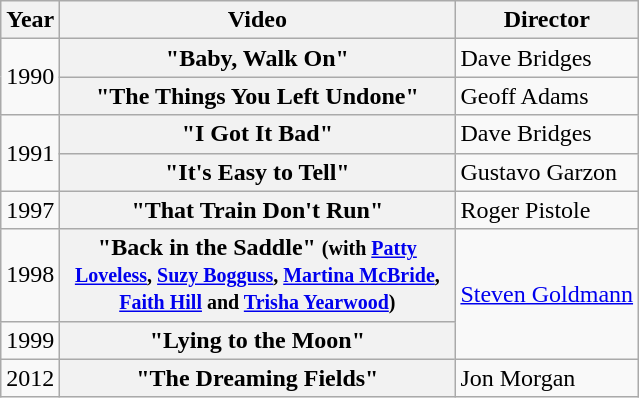<table class="wikitable plainrowheaders">
<tr>
<th>Year</th>
<th style="width:16em;">Video</th>
<th>Director</th>
</tr>
<tr>
<td rowspan="2">1990</td>
<th scope="row">"Baby, Walk On"</th>
<td>Dave Bridges</td>
</tr>
<tr>
<th scope="row">"The Things You Left Undone"</th>
<td>Geoff Adams</td>
</tr>
<tr>
<td rowspan="2">1991</td>
<th scope="row">"I Got It Bad"</th>
<td>Dave Bridges</td>
</tr>
<tr>
<th scope="row">"It's Easy to Tell"</th>
<td>Gustavo Garzon</td>
</tr>
<tr>
<td>1997</td>
<th scope="row">"That Train Don't Run"</th>
<td>Roger Pistole</td>
</tr>
<tr>
<td>1998</td>
<th scope="row">"Back in the Saddle" <small>(with <a href='#'>Patty Loveless</a>, <a href='#'>Suzy Bogguss</a>, <a href='#'>Martina McBride</a>, <a href='#'>Faith Hill</a> and <a href='#'>Trisha Yearwood</a>)</small></th>
<td rowspan="2"><a href='#'>Steven Goldmann</a></td>
</tr>
<tr>
<td>1999</td>
<th scope="row">"Lying to the Moon"</th>
</tr>
<tr>
<td>2012</td>
<th scope="row">"The Dreaming Fields"</th>
<td>Jon Morgan</td>
</tr>
</table>
